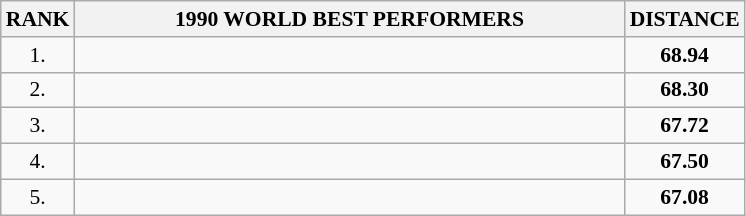<table class="wikitable" style="border-collapse: collapse; font-size: 90%;">
<tr>
<th>RANK</th>
<th align="center" style="width: 25em">1990 WORLD BEST PERFORMERS</th>
<th align="center" style="width: 5em">DISTANCE</th>
</tr>
<tr>
<td align="center">1.</td>
<td></td>
<td align="center"><strong>68.94</strong></td>
</tr>
<tr>
<td align="center">2.</td>
<td></td>
<td align="center"><strong>68.30</strong></td>
</tr>
<tr>
<td align="center">3.</td>
<td></td>
<td align="center"><strong>67.72</strong></td>
</tr>
<tr>
<td align="center">4.</td>
<td></td>
<td align="center"><strong>67.50</strong></td>
</tr>
<tr>
<td align="center">5.</td>
<td></td>
<td align="center"><strong>67.08</strong></td>
</tr>
</table>
